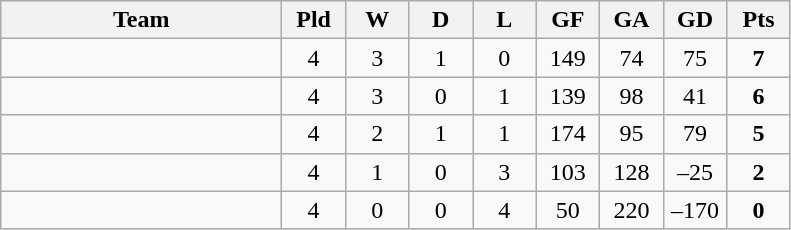<table class="wikitable" style="text-align: center;">
<tr>
<th width="180">Team</th>
<th width="35">Pld</th>
<th width="35">W</th>
<th width="35">D</th>
<th width="35">L</th>
<th width="35">GF</th>
<th width="35">GA</th>
<th width="35">GD</th>
<th width="35">Pts</th>
</tr>
<tr>
<td align="left"></td>
<td>4</td>
<td>3</td>
<td>1</td>
<td>0</td>
<td>149</td>
<td>74</td>
<td>75</td>
<td><strong>7</strong></td>
</tr>
<tr>
<td align="left"></td>
<td>4</td>
<td>3</td>
<td>0</td>
<td>1</td>
<td>139</td>
<td>98</td>
<td>41</td>
<td><strong>6</strong></td>
</tr>
<tr>
<td align="left"></td>
<td>4</td>
<td>2</td>
<td>1</td>
<td>1</td>
<td>174</td>
<td>95</td>
<td>79</td>
<td><strong>5</strong></td>
</tr>
<tr>
<td align="left"></td>
<td>4</td>
<td>1</td>
<td>0</td>
<td>3</td>
<td>103</td>
<td>128</td>
<td>–25</td>
<td><strong>2</strong></td>
</tr>
<tr>
<td align="left"></td>
<td>4</td>
<td>0</td>
<td>0</td>
<td>4</td>
<td>50</td>
<td>220</td>
<td>–170</td>
<td><strong>0</strong></td>
</tr>
</table>
